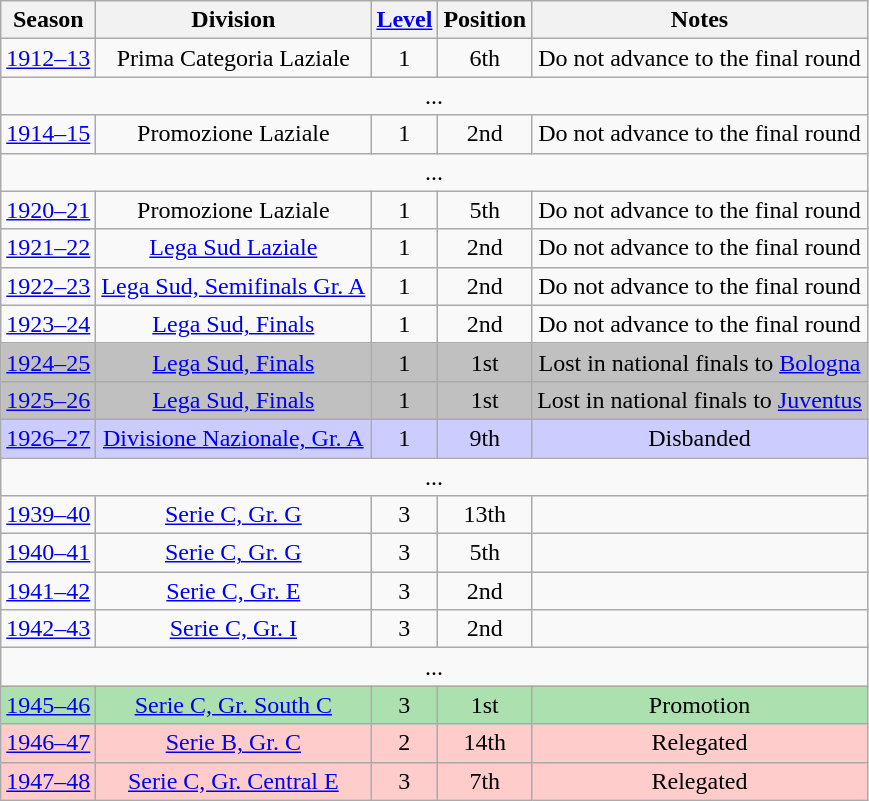<table class="wikitable" style=text-align:center>
<tr>
<th>Season</th>
<th>Division</th>
<th><a href='#'>Level</a></th>
<th>Position</th>
<th>Notes</th>
</tr>
<tr>
<td><a href='#'>1912–13</a></td>
<td>Prima Categoria Laziale</td>
<td>1</td>
<td>6th</td>
<td>Do not advance to the final round</td>
</tr>
<tr>
<td colspan=5>...</td>
</tr>
<tr>
<td><a href='#'>1914–15</a></td>
<td>Promozione Laziale</td>
<td>1</td>
<td>2nd</td>
<td>Do not advance to the final round</td>
</tr>
<tr>
<td colspan=5>...</td>
</tr>
<tr>
<td><a href='#'>1920–21</a></td>
<td>Promozione Laziale</td>
<td>1</td>
<td>5th</td>
<td>Do not advance to the final round</td>
</tr>
<tr>
<td><a href='#'>1921–22</a></td>
<td><a href='#'>Lega Sud Laziale</a></td>
<td>1</td>
<td>2nd</td>
<td>Do not advance to the final round</td>
</tr>
<tr>
<td><a href='#'>1922–23</a></td>
<td><a href='#'>Lega Sud, Semifinals Gr. A</a></td>
<td>1</td>
<td>2nd</td>
<td>Do not advance to the final round</td>
</tr>
<tr>
<td><a href='#'>1923–24</a></td>
<td><a href='#'>Lega Sud, Finals</a></td>
<td>1</td>
<td>2nd</td>
<td>Do not advance to the final round</td>
</tr>
<tr bgcolor=silver>
<td><a href='#'>1924–25</a></td>
<td><a href='#'>Lega Sud, Finals</a></td>
<td>1</td>
<td>1st</td>
<td>Lost in national finals to <a href='#'>Bologna</a></td>
</tr>
<tr bgcolor=silver>
<td><a href='#'>1925–26</a></td>
<td><a href='#'>Lega Sud, Finals</a></td>
<td>1</td>
<td>1st</td>
<td>Lost in national finals to <a href='#'>Juventus</a></td>
</tr>
<tr bgcolor=#ccccff>
<td><a href='#'>1926–27</a></td>
<td><a href='#'>Divisione Nazionale, Gr. A</a></td>
<td>1</td>
<td>9th</td>
<td>Disbanded</td>
</tr>
<tr>
<td colspan=5>...</td>
</tr>
<tr>
<td><a href='#'>1939–40</a></td>
<td><a href='#'>Serie C, Gr. G</a></td>
<td>3</td>
<td>13th</td>
<td></td>
</tr>
<tr>
<td><a href='#'>1940–41</a></td>
<td><a href='#'>Serie C, Gr. G</a></td>
<td>3</td>
<td>5th</td>
<td></td>
</tr>
<tr>
<td><a href='#'>1941–42</a></td>
<td><a href='#'>Serie C, Gr. E</a></td>
<td>3</td>
<td>2nd</td>
<td></td>
</tr>
<tr>
<td><a href='#'>1942–43</a></td>
<td><a href='#'>Serie C, Gr. I</a></td>
<td>3</td>
<td>2nd</td>
<td></td>
</tr>
<tr>
<td colspan=5>...</td>
</tr>
<tr bgcolor=#ace1af>
<td><a href='#'>1945–46</a></td>
<td><a href='#'>Serie C, Gr. South C</a></td>
<td>3</td>
<td>1st</td>
<td>Promotion</td>
</tr>
<tr bgcolor=#FFCCCC>
<td><a href='#'>1946–47</a></td>
<td><a href='#'>Serie B, Gr. C</a></td>
<td>2</td>
<td>14th</td>
<td>Relegated</td>
</tr>
<tr bgcolor=#FFCCCC>
<td><a href='#'>1947–48</a></td>
<td><a href='#'>Serie C, Gr. Central E</a></td>
<td>3</td>
<td>7th</td>
<td>Relegated</td>
</tr>
</table>
